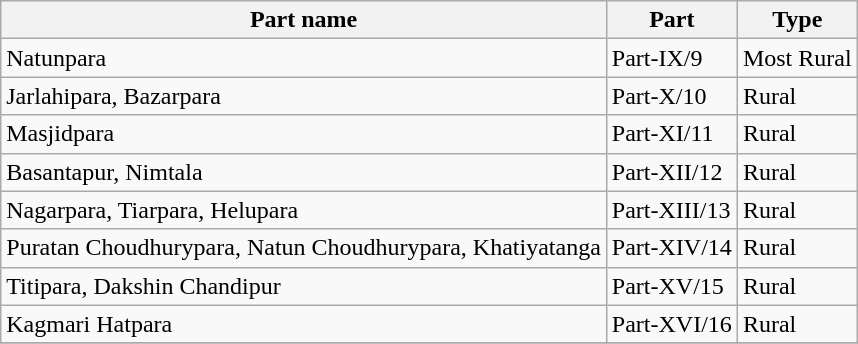<table class="wikitable">
<tr>
<th>Part name</th>
<th>Part </th>
<th>Type</th>
</tr>
<tr>
<td>Natunpara</td>
<td>Part-IX/9</td>
<td>Most Rural</td>
</tr>
<tr>
<td>Jarlahipara, Bazarpara</td>
<td>Part-X/10</td>
<td>Rural</td>
</tr>
<tr>
<td>Masjidpara</td>
<td>Part-XI/11</td>
<td>Rural</td>
</tr>
<tr>
<td>Basantapur, Nimtala</td>
<td>Part-XII/12</td>
<td>Rural</td>
</tr>
<tr>
<td>Nagarpara, Tiarpara, Helupara</td>
<td>Part-XIII/13</td>
<td>Rural</td>
</tr>
<tr>
<td>Puratan Choudhurypara, Natun Choudhurypara, Khatiyatanga</td>
<td>Part-XIV/14</td>
<td>Rural</td>
</tr>
<tr>
<td>Titipara, Dakshin Chandipur</td>
<td>Part-XV/15</td>
<td>Rural</td>
</tr>
<tr>
<td>Kagmari Hatpara</td>
<td>Part-XVI/16</td>
<td>Rural</td>
</tr>
<tr>
</tr>
</table>
